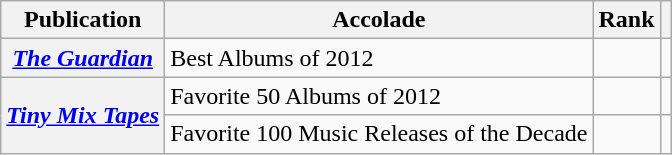<table class="wikitable plainrowheaders">
<tr>
<th>Publication</th>
<th>Accolade</th>
<th>Rank</th>
<th class="unsortable"></th>
</tr>
<tr>
<th scope="row"><em><a href='#'>The Guardian</a></em></th>
<td>Best Albums of 2012</td>
<td></td>
<td></td>
</tr>
<tr>
<th scope="row" rowspan="2"><em><a href='#'>Tiny Mix Tapes</a></em></th>
<td>Favorite 50 Albums of 2012</td>
<td></td>
<td></td>
</tr>
<tr>
<td>Favorite 100 Music Releases of the Decade</td>
<td></td>
<td></td>
</tr>
</table>
